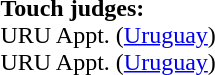<table style="width:100%">
<tr>
<td><br><strong>Touch judges:</strong>
<br>URU Appt. (<a href='#'>Uruguay</a>)
<br>URU Appt. (<a href='#'>Uruguay</a>)</td>
</tr>
</table>
